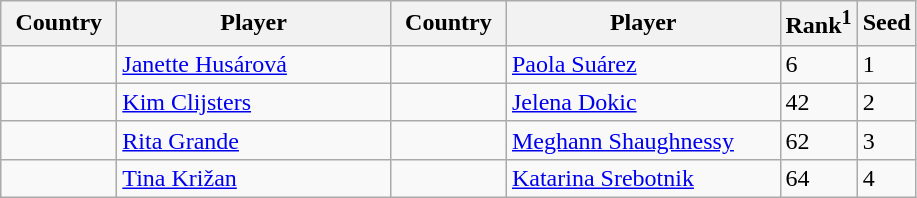<table class="sortable wikitable">
<tr>
<th width="70">Country</th>
<th width="175">Player</th>
<th width="70">Country</th>
<th width="175">Player</th>
<th>Rank<sup>1</sup></th>
<th>Seed</th>
</tr>
<tr>
<td></td>
<td><a href='#'>Janette Husárová</a></td>
<td></td>
<td><a href='#'>Paola Suárez</a></td>
<td>6</td>
<td>1</td>
</tr>
<tr>
<td></td>
<td><a href='#'>Kim Clijsters</a></td>
<td></td>
<td><a href='#'>Jelena Dokic</a></td>
<td>42</td>
<td>2</td>
</tr>
<tr>
<td></td>
<td><a href='#'>Rita Grande</a></td>
<td></td>
<td><a href='#'>Meghann Shaughnessy</a></td>
<td>62</td>
<td>3</td>
</tr>
<tr>
<td></td>
<td><a href='#'>Tina Križan</a></td>
<td></td>
<td><a href='#'>Katarina Srebotnik</a></td>
<td>64</td>
<td>4</td>
</tr>
</table>
